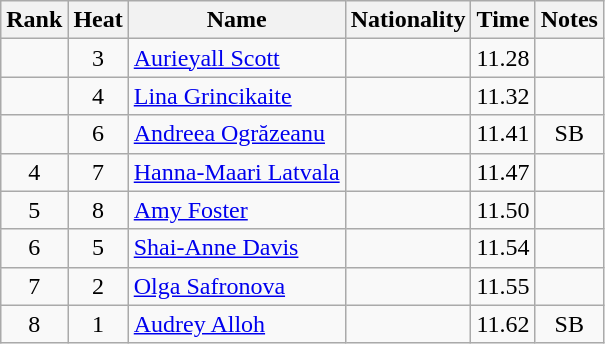<table class="wikitable sortable" style="text-align:center">
<tr>
<th>Rank</th>
<th>Heat</th>
<th>Name</th>
<th>Nationality</th>
<th>Time</th>
<th>Notes</th>
</tr>
<tr>
<td></td>
<td>3</td>
<td align=left><a href='#'>Aurieyall Scott</a></td>
<td align=left></td>
<td>11.28</td>
<td></td>
</tr>
<tr>
<td></td>
<td>4</td>
<td align=left><a href='#'>Lina Grincikaite</a></td>
<td align=left></td>
<td>11.32</td>
<td></td>
</tr>
<tr>
<td></td>
<td>6</td>
<td align=left><a href='#'>Andreea Ogrăzeanu</a></td>
<td align=left></td>
<td>11.41</td>
<td>SB</td>
</tr>
<tr>
<td>4</td>
<td>7</td>
<td align=left><a href='#'>Hanna-Maari Latvala</a></td>
<td align=left></td>
<td>11.47</td>
<td></td>
</tr>
<tr>
<td>5</td>
<td>8</td>
<td align=left><a href='#'>Amy Foster</a></td>
<td align=left></td>
<td>11.50</td>
<td></td>
</tr>
<tr>
<td>6</td>
<td>5</td>
<td align=left><a href='#'>Shai-Anne Davis</a></td>
<td align=left></td>
<td>11.54</td>
<td></td>
</tr>
<tr>
<td>7</td>
<td>2</td>
<td align=left><a href='#'>Olga Safronova</a></td>
<td align=left></td>
<td>11.55</td>
<td></td>
</tr>
<tr>
<td>8</td>
<td>1</td>
<td align=left><a href='#'>Audrey Alloh</a></td>
<td align=left></td>
<td>11.62</td>
<td>SB</td>
</tr>
</table>
